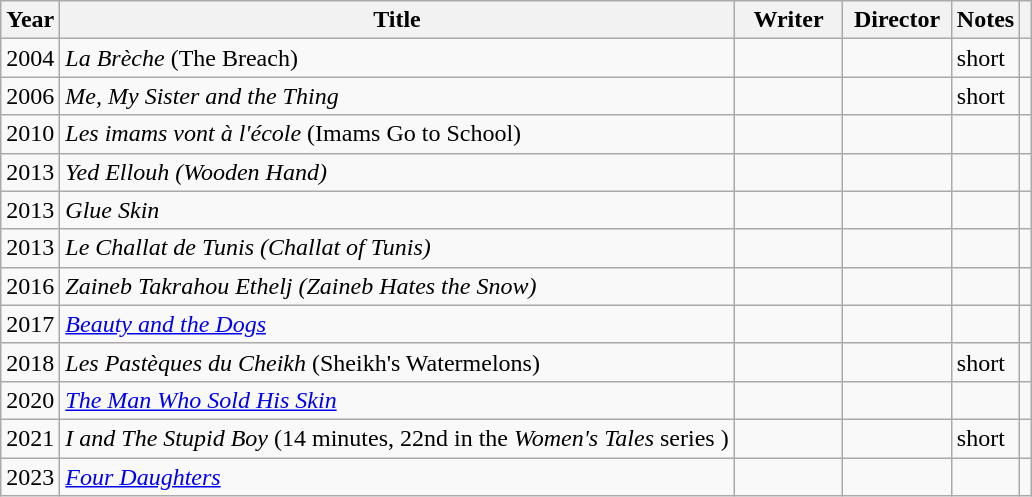<table class="wikitable">
<tr>
<th>Year</th>
<th>Title</th>
<th width=65>Writer</th>
<th width=65>Director</th>
<th>Notes</th>
<th scope="col" class="unsortable"></th>
</tr>
<tr>
<td>2004</td>
<td><em>La Brèche</em> (The Breach)</td>
<td></td>
<td></td>
<td>short</td>
<td></td>
</tr>
<tr>
<td>2006</td>
<td><em>Me, My Sister and the Thing</em></td>
<td></td>
<td></td>
<td>short</td>
<td></td>
</tr>
<tr>
<td>2010</td>
<td><em>Les imams vont à l'école</em> (Imams Go to School)</td>
<td></td>
<td></td>
<td></td>
<td></td>
</tr>
<tr>
<td>2013</td>
<td><em>Yed Ellouh (Wooden Hand)</em></td>
<td></td>
<td></td>
<td></td>
<td></td>
</tr>
<tr>
<td>2013</td>
<td><em>Glue Skin</em></td>
<td></td>
<td></td>
<td></td>
<td></td>
</tr>
<tr>
<td>2013</td>
<td><em>Le Challat de Tunis (Challat of Tunis)</em></td>
<td></td>
<td></td>
<td></td>
<td></td>
</tr>
<tr>
<td>2016</td>
<td><em>Zaineb Takrahou Ethelj (Zaineb Hates the Snow)</em></td>
<td></td>
<td></td>
<td></td>
<td></td>
</tr>
<tr>
<td>2017</td>
<td><em><a href='#'>Beauty and the Dogs</a></em></td>
<td></td>
<td></td>
<td></td>
<td></td>
</tr>
<tr>
<td>2018</td>
<td><em>Les Pastèques du Cheikh</em> (Sheikh's Watermelons)</td>
<td></td>
<td></td>
<td>short</td>
<td></td>
</tr>
<tr>
<td>2020</td>
<td><em><a href='#'>The Man Who Sold His Skin</a></em></td>
<td></td>
<td></td>
<td></td>
<td></td>
</tr>
<tr>
<td>2021</td>
<td><em>I and The Stupid Boy</em> (14 minutes, 22nd in the <em>Women's Tales</em> series )</td>
<td></td>
<td></td>
<td>short</td>
<td></td>
</tr>
<tr>
<td>2023</td>
<td><em><a href='#'>Four Daughters</a></em></td>
<td></td>
<td></td>
<td></td>
<td></td>
</tr>
</table>
